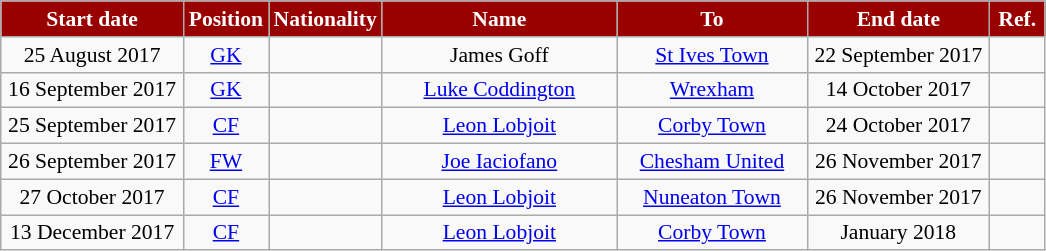<table class="wikitable"  style="text-align:center; font-size:90%; ">
<tr>
<th style="background:#990000; color:white; width:115px;">Start date</th>
<th style="background:#990000; color:white; width:50px;">Position</th>
<th style="background:#990000; color:white; width:50px;">Nationality</th>
<th style="background:#990000; color:white; width:150px;">Name</th>
<th style="background:#990000; color:white; width:120px;">To</th>
<th style="background:#990000; color:white; width:115px;">End date</th>
<th style="background:#990000; color:white; width:30px;">Ref.</th>
</tr>
<tr>
<td>25 August 2017</td>
<td><a href='#'>GK</a></td>
<td></td>
<td>James Goff</td>
<td><a href='#'>St Ives Town</a></td>
<td>22 September 2017</td>
<td></td>
</tr>
<tr>
<td>16 September 2017</td>
<td><a href='#'>GK</a></td>
<td></td>
<td><a href='#'>Luke Coddington</a></td>
<td><a href='#'>Wrexham</a></td>
<td>14 October 2017</td>
<td></td>
</tr>
<tr>
<td>25 September 2017</td>
<td><a href='#'>CF</a></td>
<td></td>
<td><a href='#'>Leon Lobjoit</a></td>
<td><a href='#'>Corby Town</a></td>
<td>24 October 2017</td>
<td></td>
</tr>
<tr>
<td>26 September 2017</td>
<td><a href='#'>FW</a></td>
<td></td>
<td><a href='#'>Joe Iaciofano</a></td>
<td><a href='#'>Chesham United</a></td>
<td>26 November 2017</td>
<td></td>
</tr>
<tr>
<td>27 October 2017</td>
<td><a href='#'>CF</a></td>
<td></td>
<td><a href='#'>Leon Lobjoit</a></td>
<td><a href='#'>Nuneaton Town</a></td>
<td>26 November 2017</td>
<td></td>
</tr>
<tr>
<td>13 December 2017</td>
<td><a href='#'>CF</a></td>
<td></td>
<td><a href='#'>Leon Lobjoit</a></td>
<td><a href='#'>Corby Town</a></td>
<td>January 2018</td>
<td></td>
</tr>
</table>
